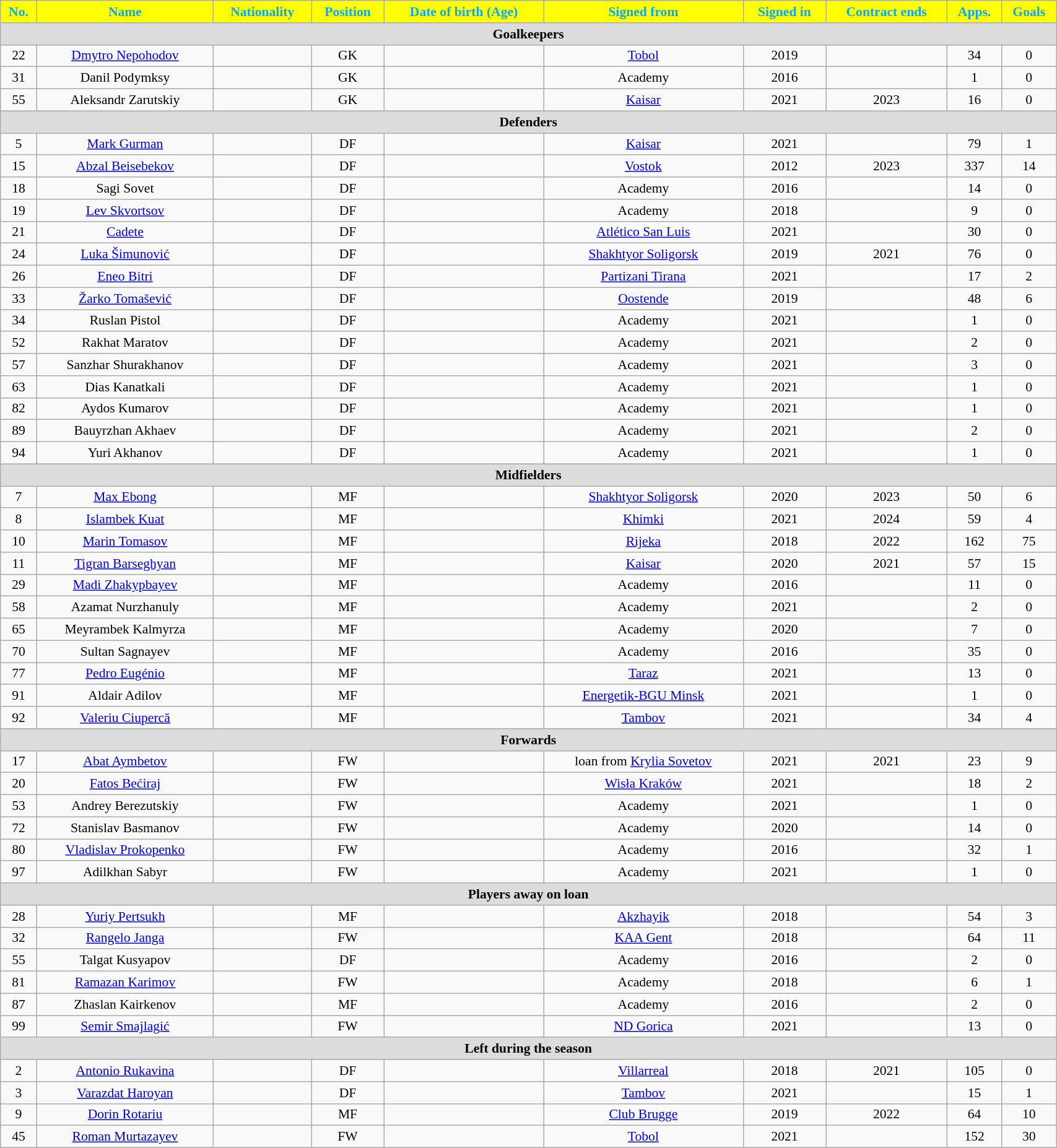<table class="wikitable"  style="text-align:center; font-size:90%; width:90%;">
<tr>
<th style="background:#ffff00; color:#00AAFF; text-align:center;">No.</th>
<th style="background:#ffff00; color:#00AAFF; text-align:center;">Name</th>
<th style="background:#ffff00; color:#00AAFF; text-align:center;">Nationality</th>
<th style="background:#ffff00; color:#00AAFF; text-align:center;">Position</th>
<th style="background:#ffff00; color:#00AAFF; text-align:center;">Date of birth (Age)</th>
<th style="background:#ffff00; color:#00AAFF; text-align:center;">Signed from</th>
<th style="background:#ffff00; color:#00AAFF; text-align:center;">Signed in</th>
<th style="background:#ffff00; color:#00AAFF; text-align:center;">Contract ends</th>
<th style="background:#ffff00; color:#00AAFF; text-align:center;">Apps.</th>
<th style="background:#ffff00; color:#00AAFF; text-align:center;">Goals</th>
</tr>
<tr>
<th colspan="11"  style="background:#dcdcdc; text-align:center;">Goalkeepers</th>
</tr>
<tr>
<td>22</td>
<td><a href='#'>Dmytro Nepohodov</a></td>
<td></td>
<td>GK</td>
<td></td>
<td><a href='#'>Tobol</a></td>
<td>2019</td>
<td></td>
<td>34</td>
<td>0</td>
</tr>
<tr>
<td>31</td>
<td>Danil Podymksy</td>
<td></td>
<td>GK</td>
<td></td>
<td>Academy</td>
<td>2016</td>
<td></td>
<td>1</td>
<td>0</td>
</tr>
<tr>
<td>55</td>
<td>Aleksandr Zarutskiy</td>
<td></td>
<td>GK</td>
<td></td>
<td><a href='#'>Kaisar</a></td>
<td>2021</td>
<td>2023</td>
<td>16</td>
<td>0</td>
</tr>
<tr>
<th colspan="11"  style="background:#dcdcdc; text-align:center;">Defenders</th>
</tr>
<tr>
<td>5</td>
<td><a href='#'>Mark Gurman</a></td>
<td></td>
<td>DF</td>
<td></td>
<td><a href='#'>Kaisar</a></td>
<td>2021</td>
<td></td>
<td>79</td>
<td>1</td>
</tr>
<tr>
<td>15</td>
<td><a href='#'>Abzal Beisebekov</a></td>
<td></td>
<td>DF</td>
<td></td>
<td><a href='#'>Vostok</a></td>
<td>2012</td>
<td>2023</td>
<td>337</td>
<td>14</td>
</tr>
<tr>
<td>18</td>
<td>Sagi Sovet</td>
<td></td>
<td>DF</td>
<td></td>
<td>Academy</td>
<td>2016</td>
<td></td>
<td>14</td>
<td>0</td>
</tr>
<tr>
<td>19</td>
<td><a href='#'>Lev Skvortsov</a></td>
<td></td>
<td>DF</td>
<td></td>
<td>Academy</td>
<td>2018</td>
<td></td>
<td>9</td>
<td>0</td>
</tr>
<tr>
<td>21</td>
<td><a href='#'>Cadete</a></td>
<td></td>
<td>DF</td>
<td></td>
<td><a href='#'>Atlético San Luis</a></td>
<td>2021</td>
<td></td>
<td>30</td>
<td>0</td>
</tr>
<tr>
<td>24</td>
<td><a href='#'>Luka Šimunović</a></td>
<td></td>
<td>DF</td>
<td></td>
<td><a href='#'>Shakhtyor Soligorsk</a></td>
<td>2019</td>
<td>2021</td>
<td>76</td>
<td>0</td>
</tr>
<tr>
<td>26</td>
<td><a href='#'>Eneo Bitri</a></td>
<td></td>
<td>DF</td>
<td></td>
<td><a href='#'>Partizani Tirana</a></td>
<td>2021</td>
<td></td>
<td>17</td>
<td>2</td>
</tr>
<tr>
<td>33</td>
<td><a href='#'>Žarko Tomašević</a></td>
<td></td>
<td>DF</td>
<td></td>
<td><a href='#'>Oostende</a></td>
<td>2019</td>
<td></td>
<td>48</td>
<td>6</td>
</tr>
<tr>
<td>34</td>
<td>Ruslan Pistol</td>
<td></td>
<td>DF</td>
<td></td>
<td>Academy</td>
<td>2021</td>
<td></td>
<td>1</td>
<td>0</td>
</tr>
<tr>
<td>52</td>
<td>Rakhat Maratov</td>
<td></td>
<td>DF</td>
<td></td>
<td>Academy</td>
<td>2021</td>
<td></td>
<td>2</td>
<td>0</td>
</tr>
<tr>
<td>57</td>
<td>Sanzhar Shurakhanov</td>
<td></td>
<td>DF</td>
<td></td>
<td>Academy</td>
<td>2021</td>
<td></td>
<td>3</td>
<td>0</td>
</tr>
<tr>
<td>63</td>
<td>Dias Kanatkali</td>
<td></td>
<td>DF</td>
<td></td>
<td>Academy</td>
<td>2021</td>
<td></td>
<td>1</td>
<td>0</td>
</tr>
<tr>
<td>82</td>
<td>Aydos Kumarov</td>
<td></td>
<td>DF</td>
<td></td>
<td>Academy</td>
<td>2021</td>
<td></td>
<td>1</td>
<td>0</td>
</tr>
<tr>
<td>89</td>
<td>Bauyrzhan Akhaev</td>
<td></td>
<td>DF</td>
<td></td>
<td>Academy</td>
<td>2021</td>
<td></td>
<td>2</td>
<td>0</td>
</tr>
<tr>
<td>94</td>
<td>Yuri Akhanov</td>
<td></td>
<td>DF</td>
<td></td>
<td>Academy</td>
<td>2021</td>
<td></td>
<td>1</td>
<td>0</td>
</tr>
<tr>
<th colspan="11"  style="background:#dcdcdc; text-align:center;">Midfielders</th>
</tr>
<tr>
<td>7</td>
<td><a href='#'>Max Ebong</a></td>
<td></td>
<td>MF</td>
<td></td>
<td><a href='#'>Shakhtyor Soligorsk</a></td>
<td>2020</td>
<td>2023</td>
<td>50</td>
<td>6</td>
</tr>
<tr>
<td>8</td>
<td><a href='#'>Islambek Kuat</a></td>
<td></td>
<td>MF</td>
<td></td>
<td><a href='#'>Khimki</a></td>
<td>2021</td>
<td>2024</td>
<td>59</td>
<td>4</td>
</tr>
<tr>
<td>10</td>
<td><a href='#'>Marin Tomasov</a></td>
<td></td>
<td>MF</td>
<td></td>
<td><a href='#'>Rijeka</a></td>
<td>2018</td>
<td>2022</td>
<td>162</td>
<td>75</td>
</tr>
<tr>
<td>11</td>
<td><a href='#'>Tigran Barseghyan</a></td>
<td></td>
<td>MF</td>
<td></td>
<td><a href='#'>Kaisar</a></td>
<td>2020</td>
<td>2021</td>
<td>57</td>
<td>15</td>
</tr>
<tr>
<td>29</td>
<td><a href='#'>Madi Zhakypbayev</a></td>
<td></td>
<td>MF</td>
<td></td>
<td>Academy</td>
<td>2016</td>
<td></td>
<td>11</td>
<td>0</td>
</tr>
<tr>
<td>58</td>
<td>Azamat Nurzhanuly</td>
<td></td>
<td>MF</td>
<td></td>
<td>Academy</td>
<td>2021</td>
<td></td>
<td>2</td>
<td>0</td>
</tr>
<tr>
<td>65</td>
<td>Meyrambek Kalmyrza</td>
<td></td>
<td>MF</td>
<td></td>
<td>Academy</td>
<td>2020</td>
<td></td>
<td>7</td>
<td>0</td>
</tr>
<tr>
<td>70</td>
<td>Sultan Sagnayev</td>
<td></td>
<td>MF</td>
<td></td>
<td>Academy</td>
<td>2016</td>
<td></td>
<td>35</td>
<td>0</td>
</tr>
<tr>
<td>77</td>
<td><a href='#'>Pedro Eugénio</a></td>
<td></td>
<td>MF</td>
<td></td>
<td><a href='#'>Taraz</a></td>
<td>2021</td>
<td></td>
<td>13</td>
<td>0</td>
</tr>
<tr>
<td>91</td>
<td>Aldair Adilov</td>
<td></td>
<td>MF</td>
<td></td>
<td><a href='#'>Energetik-BGU Minsk</a></td>
<td>2021</td>
<td></td>
<td>1</td>
<td>0</td>
</tr>
<tr>
<td>92</td>
<td><a href='#'>Valeriu Ciupercă</a></td>
<td></td>
<td>MF</td>
<td></td>
<td><a href='#'>Tambov</a></td>
<td>2021</td>
<td></td>
<td>34</td>
<td>4</td>
</tr>
<tr>
<th colspan="11"  style="background:#dcdcdc; text-align:center;">Forwards</th>
</tr>
<tr>
<td>17</td>
<td><a href='#'>Abat Aymbetov</a></td>
<td></td>
<td>FW</td>
<td></td>
<td>loan from <a href='#'>Krylia Sovetov</a></td>
<td>2021</td>
<td>2021</td>
<td>23</td>
<td>9</td>
</tr>
<tr>
<td>20</td>
<td><a href='#'>Fatos Bećiraj</a></td>
<td></td>
<td>FW</td>
<td></td>
<td><a href='#'>Wisła Kraków</a></td>
<td>2021</td>
<td></td>
<td>18</td>
<td>2</td>
</tr>
<tr>
<td>53</td>
<td>Andrey Berezutskiy</td>
<td></td>
<td>FW</td>
<td></td>
<td>Academy</td>
<td>2021</td>
<td></td>
<td>1</td>
<td>0</td>
</tr>
<tr>
<td>72</td>
<td>Stanislav Basmanov</td>
<td></td>
<td>FW</td>
<td></td>
<td>Academy</td>
<td>2020</td>
<td></td>
<td>14</td>
<td>0</td>
</tr>
<tr>
<td>80</td>
<td><a href='#'>Vladislav Prokopenko</a></td>
<td></td>
<td>FW</td>
<td></td>
<td>Academy</td>
<td>2016</td>
<td></td>
<td>32</td>
<td>1</td>
</tr>
<tr>
<td>97</td>
<td>Adilkhan Sabyr</td>
<td></td>
<td>FW</td>
<td></td>
<td>Academy</td>
<td>2021</td>
<td></td>
<td>1</td>
<td>0</td>
</tr>
<tr>
<th colspan="11"  style="background:#dcdcdc; text-align:center;">Players away on loan</th>
</tr>
<tr>
<td>28</td>
<td><a href='#'>Yuriy Pertsukh</a></td>
<td></td>
<td>MF</td>
<td></td>
<td><a href='#'>Akzhayik</a></td>
<td>2018</td>
<td></td>
<td>54</td>
<td>3</td>
</tr>
<tr>
<td>32</td>
<td><a href='#'>Rangelo Janga</a></td>
<td></td>
<td>FW</td>
<td></td>
<td><a href='#'>KAA Gent</a></td>
<td>2018</td>
<td></td>
<td>64</td>
<td>11</td>
</tr>
<tr>
<td>55</td>
<td>Talgat Kusyapov</td>
<td></td>
<td>DF</td>
<td></td>
<td>Academy</td>
<td>2016</td>
<td></td>
<td>2</td>
<td>0</td>
</tr>
<tr>
<td>81</td>
<td><a href='#'>Ramazan Karimov</a></td>
<td></td>
<td>FW</td>
<td></td>
<td>Academy</td>
<td>2018</td>
<td></td>
<td>6</td>
<td>1</td>
</tr>
<tr>
<td>87</td>
<td>Zhaslan Kairkenov</td>
<td></td>
<td>MF</td>
<td></td>
<td>Academy</td>
<td>2016</td>
<td></td>
<td>2</td>
<td>0</td>
</tr>
<tr>
<td>99</td>
<td><a href='#'>Semir Smajlagić</a></td>
<td></td>
<td>FW</td>
<td></td>
<td><a href='#'>ND Gorica</a></td>
<td>2021</td>
<td></td>
<td>13</td>
<td>0</td>
</tr>
<tr>
<th colspan="11"  style="background:#dcdcdc; text-align:center;">Left during the season</th>
</tr>
<tr>
<td>2</td>
<td><a href='#'>Antonio Rukavina</a></td>
<td></td>
<td>DF</td>
<td></td>
<td><a href='#'>Villarreal</a></td>
<td>2018</td>
<td>2021</td>
<td>105</td>
<td>0</td>
</tr>
<tr>
<td>3</td>
<td><a href='#'>Varazdat Haroyan</a></td>
<td></td>
<td>DF</td>
<td></td>
<td><a href='#'>Tambov</a></td>
<td>2021</td>
<td></td>
<td>15</td>
<td>1</td>
</tr>
<tr>
<td>9</td>
<td><a href='#'>Dorin Rotariu</a></td>
<td></td>
<td>MF</td>
<td></td>
<td><a href='#'>Club Brugge</a></td>
<td>2019</td>
<td>2022</td>
<td>64</td>
<td>10</td>
</tr>
<tr>
<td>45</td>
<td><a href='#'>Roman Murtazayev</a></td>
<td></td>
<td>FW</td>
<td></td>
<td><a href='#'>Tobol</a></td>
<td>2021</td>
<td></td>
<td>152</td>
<td>30</td>
</tr>
</table>
